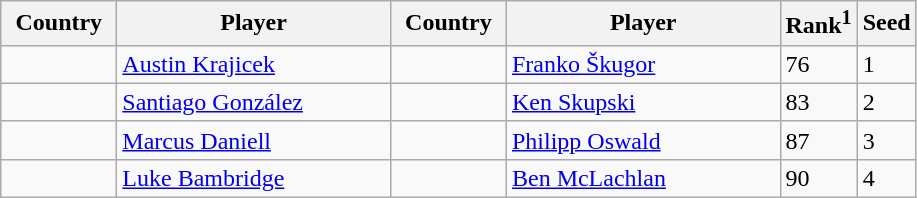<table class="sortable wikitable">
<tr>
<th width="70">Country</th>
<th width="175">Player</th>
<th width="70">Country</th>
<th width="175">Player</th>
<th>Rank<sup>1</sup></th>
<th>Seed</th>
</tr>
<tr>
<td></td>
<td><a href='#'>Austin Krajicek</a></td>
<td></td>
<td><a href='#'>Franko Škugor</a></td>
<td>76</td>
<td>1</td>
</tr>
<tr>
<td></td>
<td><a href='#'>Santiago González</a></td>
<td></td>
<td><a href='#'>Ken Skupski</a></td>
<td>83</td>
<td>2</td>
</tr>
<tr>
<td></td>
<td><a href='#'>Marcus Daniell</a></td>
<td></td>
<td><a href='#'>Philipp Oswald</a></td>
<td>87</td>
<td>3</td>
</tr>
<tr>
<td></td>
<td><a href='#'>Luke Bambridge</a></td>
<td></td>
<td><a href='#'>Ben McLachlan</a></td>
<td>90</td>
<td>4</td>
</tr>
</table>
